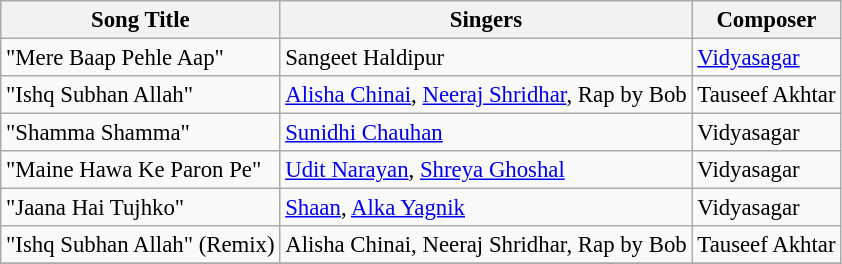<table class="wikitable tracklist" style="font-size:95%;">
<tr>
<th>Song Title</th>
<th>Singers</th>
<th>Composer</th>
</tr>
<tr>
<td>"Mere Baap Pehle Aap"</td>
<td>Sangeet Haldipur</td>
<td><a href='#'>Vidyasagar</a></td>
</tr>
<tr>
<td>"Ishq Subhan Allah"</td>
<td><a href='#'>Alisha Chinai</a>, <a href='#'>Neeraj Shridhar</a>, Rap by Bob</td>
<td>Tauseef Akhtar</td>
</tr>
<tr>
<td>"Shamma Shamma"</td>
<td><a href='#'>Sunidhi Chauhan</a></td>
<td>Vidyasagar</td>
</tr>
<tr>
<td>"Maine Hawa Ke Paron Pe"</td>
<td><a href='#'>Udit Narayan</a>, <a href='#'>Shreya Ghoshal</a></td>
<td>Vidyasagar</td>
</tr>
<tr>
<td>"Jaana Hai Tujhko"</td>
<td><a href='#'>Shaan</a>, <a href='#'>Alka Yagnik</a></td>
<td>Vidyasagar</td>
</tr>
<tr>
<td>"Ishq Subhan Allah" (Remix)</td>
<td>Alisha Chinai, Neeraj Shridhar, Rap by Bob</td>
<td>Tauseef Akhtar</td>
</tr>
<tr>
</tr>
</table>
